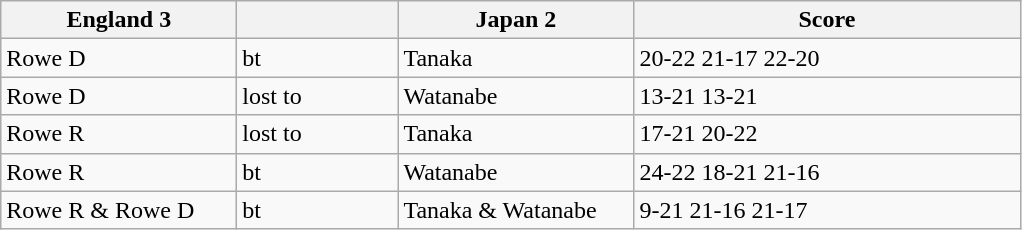<table class="wikitable">
<tr>
<th width=150> England 3</th>
<th width=100></th>
<th width=150> Japan 2</th>
<th width=250>Score</th>
</tr>
<tr>
<td>Rowe D</td>
<td>bt</td>
<td>Tanaka</td>
<td>20-22 21-17 22-20</td>
</tr>
<tr>
<td>Rowe D</td>
<td>lost to</td>
<td>Watanabe</td>
<td>13-21 13-21</td>
</tr>
<tr>
<td>Rowe R</td>
<td>lost to</td>
<td>Tanaka</td>
<td>17-21 20-22</td>
</tr>
<tr>
<td>Rowe R</td>
<td>bt</td>
<td>Watanabe</td>
<td>24-22 18-21 21-16</td>
</tr>
<tr>
<td>Rowe R & Rowe D</td>
<td>bt</td>
<td>Tanaka & Watanabe</td>
<td>9-21 21-16 21-17</td>
</tr>
</table>
